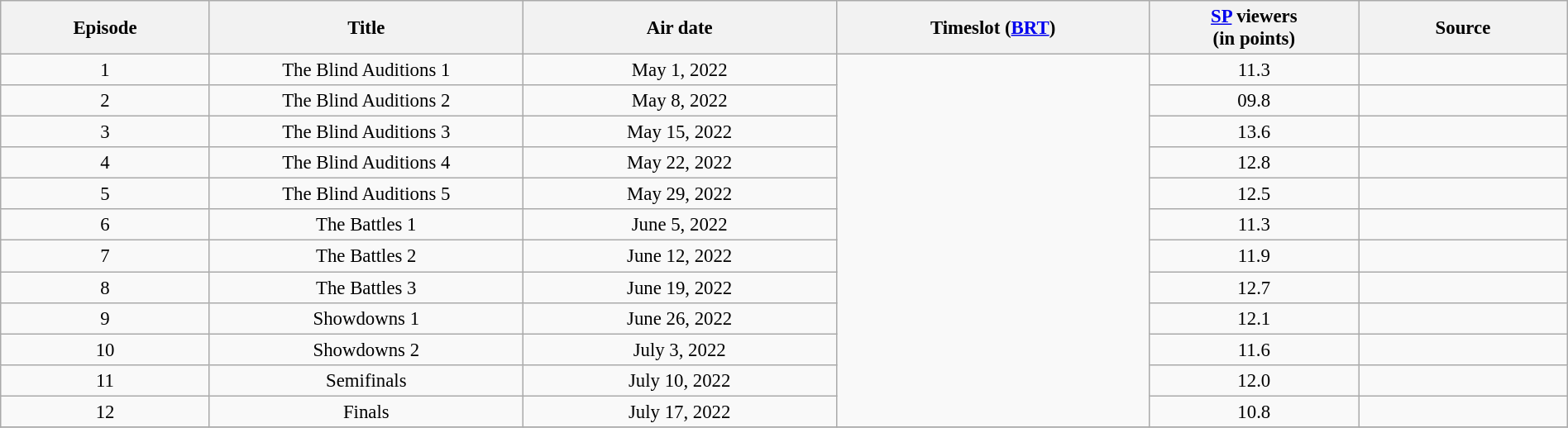<table class="wikitable sortable" style="text-align:center; font-size:95%; width: 100%">
<tr>
<th width="05.0%">Episode</th>
<th width="07.5%">Title</th>
<th width="07.5%">Air date</th>
<th width="07.5%">Timeslot (<a href='#'>BRT</a>)</th>
<th width="05.0%"><a href='#'>SP</a> viewers<br>(in points)</th>
<th width="05.0%">Source</th>
</tr>
<tr>
<td>1</td>
<td>The Blind Auditions 1</td>
<td>May 1, 2022</td>
<td rowspan=12></td>
<td>11.3</td>
<td></td>
</tr>
<tr>
<td>2</td>
<td>The Blind Auditions 2</td>
<td>May 8, 2022</td>
<td>09.8</td>
<td></td>
</tr>
<tr>
<td>3</td>
<td>The Blind Auditions 3</td>
<td>May 15, 2022</td>
<td>13.6</td>
<td></td>
</tr>
<tr>
<td>4</td>
<td>The Blind Auditions 4</td>
<td>May 22, 2022</td>
<td>12.8</td>
<td></td>
</tr>
<tr>
<td>5</td>
<td>The Blind Auditions 5</td>
<td>May 29, 2022</td>
<td>12.5</td>
<td></td>
</tr>
<tr>
<td>6</td>
<td>The Battles 1</td>
<td>June 5, 2022</td>
<td>11.3</td>
<td></td>
</tr>
<tr>
<td>7</td>
<td>The Battles 2</td>
<td>June 12, 2022</td>
<td>11.9</td>
<td></td>
</tr>
<tr>
<td>8</td>
<td>The Battles 3</td>
<td>June 19, 2022</td>
<td>12.7</td>
<td></td>
</tr>
<tr>
<td>9</td>
<td>Showdowns 1</td>
<td>June 26, 2022</td>
<td>12.1</td>
<td></td>
</tr>
<tr>
<td>10</td>
<td>Showdowns 2</td>
<td>July 3, 2022</td>
<td>11.6</td>
<td></td>
</tr>
<tr>
<td>11</td>
<td>Semifinals</td>
<td>July 10, 2022</td>
<td>12.0</td>
<td></td>
</tr>
<tr>
<td>12</td>
<td>Finals</td>
<td>July 17, 2022</td>
<td>10.8</td>
<td></td>
</tr>
<tr>
</tr>
</table>
